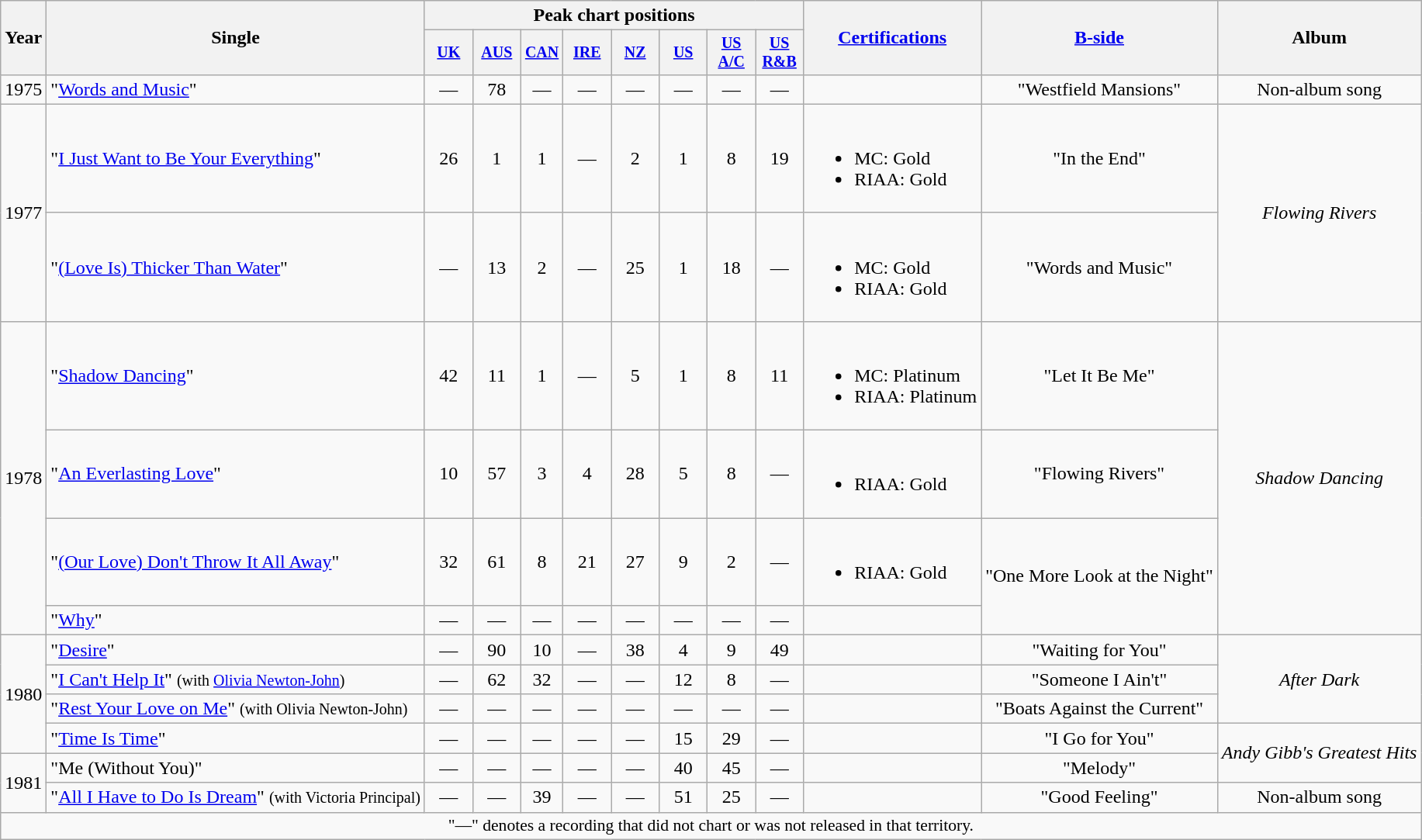<table class="wikitable" style="text-align:center;">
<tr>
<th rowspan="2">Year</th>
<th rowspan="2">Single</th>
<th colspan="8">Peak chart positions</th>
<th rowspan="2"><a href='#'>Certifications</a></th>
<th rowspan="2"><a href='#'>B-side</a></th>
<th rowspan="2">Album</th>
</tr>
<tr style="font-size:smaller;">
<th width="35"><a href='#'>UK</a><br></th>
<th width="35"><a href='#'>AUS</a><br></th>
<th style="width:30px;"><a href='#'>CAN</a><br></th>
<th width="35"><a href='#'>IRE</a><br></th>
<th width="35"><a href='#'>NZ</a><br></th>
<th width="35"><a href='#'>US</a><br></th>
<th width="35"><a href='#'>US A/C</a><br></th>
<th width="35"><a href='#'>US R&B</a><br></th>
</tr>
<tr>
<td>1975</td>
<td style="text-align:left;">"<a href='#'>Words and Music</a>"</td>
<td>—</td>
<td>78</td>
<td>—</td>
<td>—</td>
<td>—</td>
<td>—</td>
<td>—</td>
<td>—</td>
<td></td>
<td>"Westfield Mansions"</td>
<td style="text-align:center;">Non-album song </td>
</tr>
<tr>
<td rowspan="2">1977</td>
<td style="text-align:left;">"<a href='#'>I Just Want to Be Your Everything</a>"</td>
<td>26</td>
<td>1</td>
<td>1</td>
<td>—</td>
<td>2</td>
<td>1</td>
<td>8</td>
<td>19</td>
<td align=left><br><ul><li>MC: Gold</li><li>RIAA: Gold</li></ul></td>
<td>"In the End"</td>
<td style="text-align:center;" rowspan="2"><em>Flowing Rivers</em></td>
</tr>
<tr>
<td style="text-align:left;">"<a href='#'>(Love Is) Thicker Than Water</a>"</td>
<td>—</td>
<td>13</td>
<td>2</td>
<td>—</td>
<td>25</td>
<td>1</td>
<td>18</td>
<td>—</td>
<td align=left><br><ul><li>MC: Gold</li><li>RIAA: Gold</li></ul></td>
<td>"Words and Music"</td>
</tr>
<tr>
<td rowspan="4">1978</td>
<td style="text-align:left;">"<a href='#'>Shadow Dancing</a>"</td>
<td>42</td>
<td>11</td>
<td>1</td>
<td>—</td>
<td>5</td>
<td>1</td>
<td>8</td>
<td>11</td>
<td align=left><br><ul><li>MC: Platinum</li><li>RIAA: Platinum</li></ul></td>
<td>"Let It Be Me"</td>
<td style="text-align:center;" rowspan="4"><em>Shadow Dancing</em></td>
</tr>
<tr>
<td style="text-align:left;">"<a href='#'>An Everlasting Love</a>"</td>
<td>10</td>
<td>57</td>
<td>3</td>
<td>4</td>
<td>28</td>
<td>5</td>
<td>8</td>
<td>—</td>
<td align=left><br><ul><li>RIAA: Gold</li></ul></td>
<td>"Flowing Rivers"</td>
</tr>
<tr>
<td style="text-align:left;">"<a href='#'>(Our Love) Don't Throw It All Away</a>"</td>
<td>32</td>
<td>61</td>
<td>8</td>
<td>21</td>
<td>27</td>
<td>9</td>
<td>2</td>
<td>—</td>
<td align=left><br><ul><li>RIAA: Gold</li></ul></td>
<td style="text-align:center;" rowspan="2">"One More Look at the Night"</td>
</tr>
<tr>
<td style="text-align:left;">"<a href='#'>Why</a>"</td>
<td>—</td>
<td>—</td>
<td>—</td>
<td>—</td>
<td>—</td>
<td>—</td>
<td>—</td>
<td>—</td>
<td></td>
</tr>
<tr>
<td rowspan="4">1980</td>
<td style="text-align:left;">"<a href='#'>Desire</a>"</td>
<td>—</td>
<td>90</td>
<td>10</td>
<td>—</td>
<td>38</td>
<td>4</td>
<td>9</td>
<td>49</td>
<td></td>
<td>"Waiting for You"</td>
<td style="text-align:center;" rowspan="3"><em>After Dark</em></td>
</tr>
<tr>
<td style="text-align:left;">"<a href='#'>I Can't Help It</a>" <small>(with <a href='#'>Olivia Newton-John</a>)</small></td>
<td>—</td>
<td>62</td>
<td>32</td>
<td>—</td>
<td>—</td>
<td>12</td>
<td>8</td>
<td>—</td>
<td></td>
<td>"Someone I Ain't"</td>
</tr>
<tr>
<td style="text-align:left;">"<a href='#'>Rest Your Love on Me</a>" <small>(with Olivia Newton-John)</small></td>
<td>—</td>
<td>—</td>
<td>—</td>
<td>—</td>
<td>—</td>
<td>—</td>
<td>—</td>
<td>—</td>
<td></td>
<td>"Boats Against the Current"</td>
</tr>
<tr>
<td style="text-align:left;">"<a href='#'>Time Is Time</a>"</td>
<td>—</td>
<td>—</td>
<td>—</td>
<td>—</td>
<td>—</td>
<td>15</td>
<td>29</td>
<td>—</td>
<td></td>
<td>"I Go for You"</td>
<td style="text-align:center;" rowspan="2"><em>Andy Gibb's Greatest Hits</em></td>
</tr>
<tr>
<td rowspan="2">1981</td>
<td style="text-align:left;">"Me (Without You)"</td>
<td>—</td>
<td>—</td>
<td>—</td>
<td>—</td>
<td>—</td>
<td>40</td>
<td>45</td>
<td>—</td>
<td></td>
<td>"Melody"</td>
</tr>
<tr>
<td style="text-align:left;">"<a href='#'>All I Have to Do Is Dream</a>" <small>(with Victoria Principal)</small></td>
<td>—</td>
<td>—</td>
<td>39</td>
<td>—</td>
<td>—</td>
<td>51</td>
<td>25</td>
<td>—</td>
<td></td>
<td>"Good Feeling"</td>
<td style="text-align:center;">Non-album song</td>
</tr>
<tr>
<td colspan="15" style="font-size:90%">"—" denotes a recording that did not chart or was not released in that territory.</td>
</tr>
</table>
